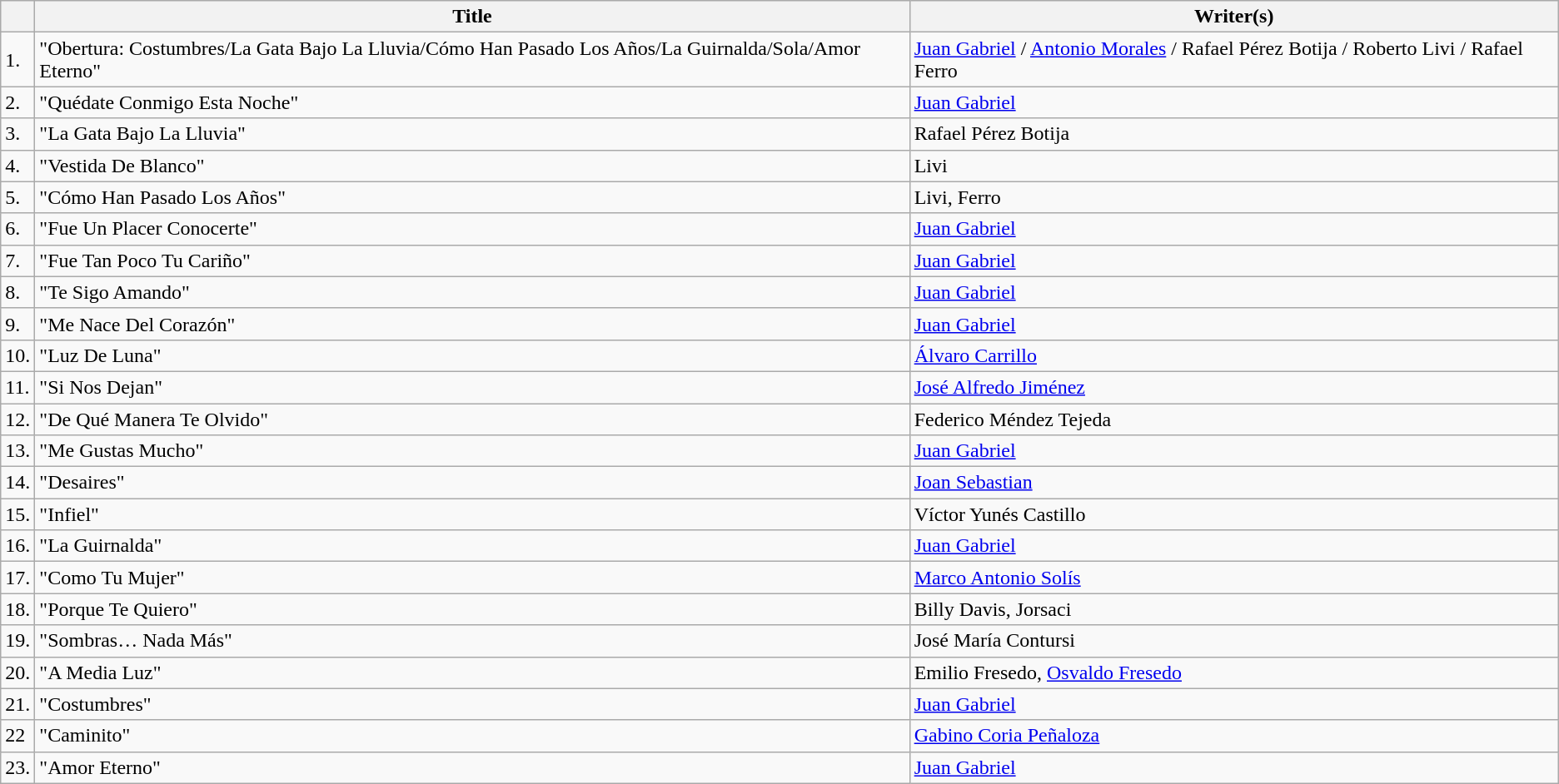<table class="wikitable">
<tr>
<th></th>
<th>Title</th>
<th>Writer(s)</th>
</tr>
<tr>
<td>1.</td>
<td>"Obertura: Costumbres/La Gata Bajo La Lluvia/Cómo Han Pasado Los Años/La Guirnalda/Sola/Amor Eterno"</td>
<td><a href='#'>Juan Gabriel</a> / <a href='#'>Antonio Morales</a> / Rafael Pérez Botija / Roberto Livi / Rafael Ferro</td>
</tr>
<tr>
<td>2.</td>
<td>"Quédate Conmigo Esta Noche"</td>
<td><a href='#'>Juan Gabriel</a></td>
</tr>
<tr>
<td>3.</td>
<td>"La Gata Bajo La Lluvia"</td>
<td>Rafael Pérez Botija</td>
</tr>
<tr>
<td>4.</td>
<td>"Vestida De Blanco"</td>
<td>Livi</td>
</tr>
<tr>
<td>5.</td>
<td>"Cómo Han Pasado Los Años"</td>
<td>Livi, Ferro</td>
</tr>
<tr>
<td>6.</td>
<td>"Fue Un Placer Conocerte"</td>
<td><a href='#'>Juan Gabriel</a></td>
</tr>
<tr>
<td>7.</td>
<td>"Fue Tan Poco Tu Cariño"</td>
<td><a href='#'>Juan Gabriel</a></td>
</tr>
<tr>
<td>8.</td>
<td>"Te Sigo Amando"</td>
<td><a href='#'>Juan Gabriel</a></td>
</tr>
<tr>
<td>9.</td>
<td>"Me Nace Del Corazón"</td>
<td><a href='#'>Juan Gabriel</a></td>
</tr>
<tr>
<td>10.</td>
<td>"Luz De Luna"</td>
<td><a href='#'>Álvaro Carrillo</a></td>
</tr>
<tr>
<td>11.</td>
<td>"Si Nos Dejan"</td>
<td><a href='#'>José Alfredo Jiménez</a></td>
</tr>
<tr>
<td>12.</td>
<td>"De Qué Manera Te Olvido"</td>
<td>Federico Méndez Tejeda</td>
</tr>
<tr>
<td>13.</td>
<td>"Me Gustas Mucho"</td>
<td><a href='#'>Juan Gabriel</a></td>
</tr>
<tr>
<td>14.</td>
<td>"Desaires"</td>
<td><a href='#'>Joan Sebastian</a></td>
</tr>
<tr>
<td>15.</td>
<td>"Infiel"</td>
<td>Víctor Yunés Castillo</td>
</tr>
<tr>
<td>16.</td>
<td>"La Guirnalda"</td>
<td><a href='#'>Juan Gabriel</a></td>
</tr>
<tr>
<td>17.</td>
<td>"Como Tu Mujer"</td>
<td><a href='#'>Marco Antonio Solís</a></td>
</tr>
<tr>
<td>18.</td>
<td>"Porque Te Quiero"</td>
<td>Billy Davis, Jorsaci</td>
</tr>
<tr>
<td>19.</td>
<td>"Sombras… Nada Más"</td>
<td>José María Contursi</td>
</tr>
<tr>
<td>20.</td>
<td>"A Media Luz"</td>
<td>Emilio Fresedo, <a href='#'>Osvaldo Fresedo</a></td>
</tr>
<tr>
<td>21.</td>
<td>"Costumbres"</td>
<td><a href='#'>Juan Gabriel</a></td>
</tr>
<tr>
<td>22</td>
<td>"Caminito"</td>
<td><a href='#'>Gabino Coria Peñaloza</a></td>
</tr>
<tr>
<td>23.</td>
<td>"Amor Eterno"</td>
<td><a href='#'>Juan Gabriel</a></td>
</tr>
</table>
